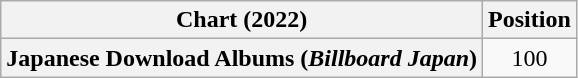<table class="wikitable plainrowheaders" style="text-align:center">
<tr>
<th scope="col">Chart (2022)</th>
<th scope="col">Position</th>
</tr>
<tr>
<th scope="row">Japanese Download Albums (<em>Billboard Japan</em>)</th>
<td>100</td>
</tr>
</table>
